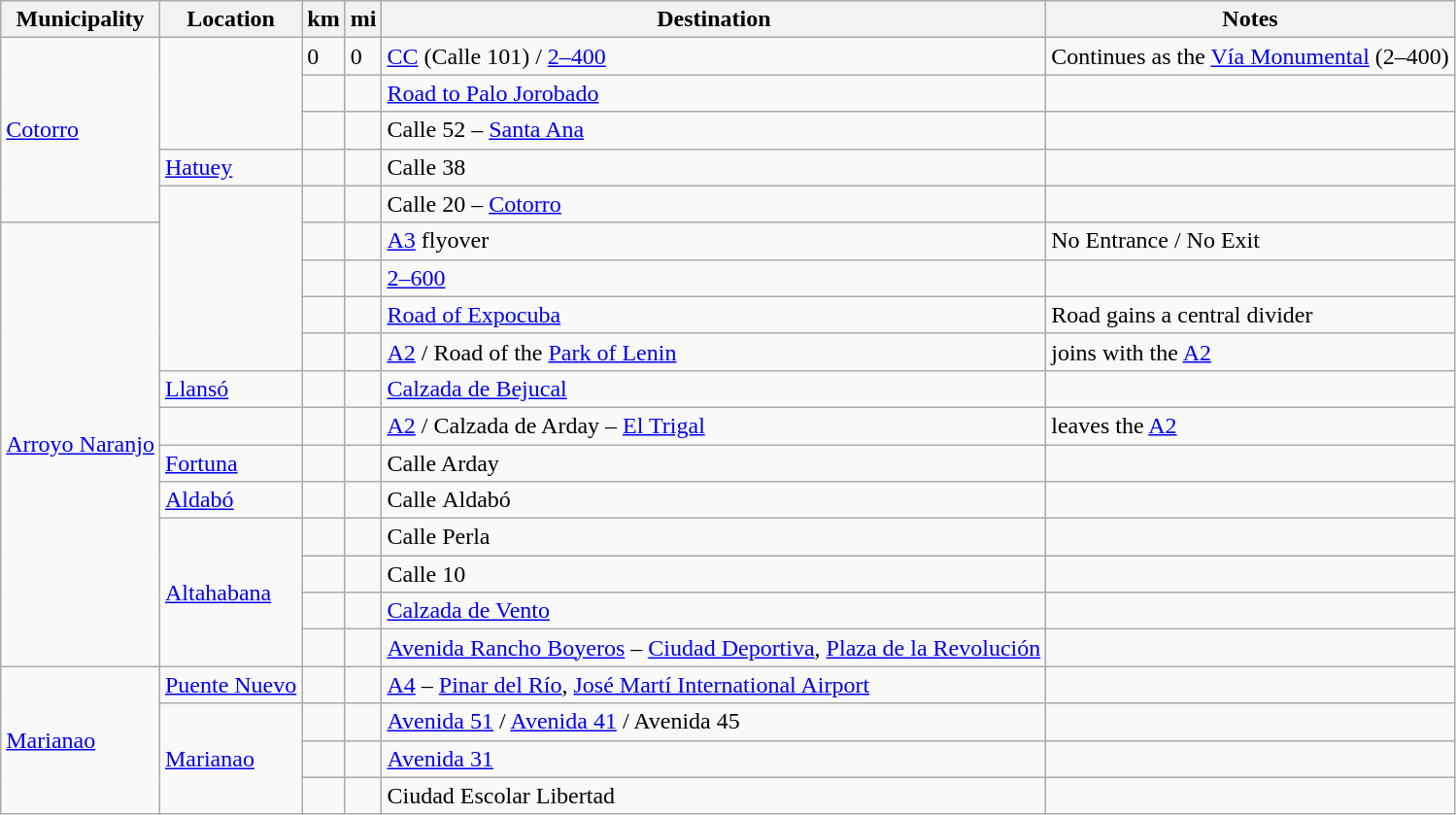<table class="wikitable">
<tr>
<th>Municipality</th>
<th>Location</th>
<th>km</th>
<th>mi</th>
<th>Destination</th>
<th>Notes</th>
</tr>
<tr>
<td rowspan="5"><a href='#'>Cotorro</a></td>
<td rowspan="3"></td>
<td>0</td>
<td>0</td>
<td>  <a href='#'>CC</a> (Calle 101) / <a href='#'>2–400</a></td>
<td>Continues as the <a href='#'>Vía Monumental</a> (2<bdi>–400)</bdi></td>
</tr>
<tr>
<td></td>
<td></td>
<td><a href='#'>Road to Palo Jorobado</a></td>
<td></td>
</tr>
<tr>
<td></td>
<td></td>
<td>Calle 52<bdi> –</bdi> <bdi><a href='#'>Santa Ana</a></bdi></td>
<td></td>
</tr>
<tr>
<td><bdi><a href='#'>Hatuey</a></bdi></td>
<td></td>
<td></td>
<td>Calle 38</td>
<td></td>
</tr>
<tr>
<td rowspan="5"></td>
<td></td>
<td></td>
<td>Calle 20<bdi> –</bdi> <a href='#'>Cotorro</a></td>
<td></td>
</tr>
<tr>
<td rowspan="12"><a href='#'>Arroyo Naranjo</a></td>
<td></td>
<td></td>
<td> <a href='#'>A3</a> flyover</td>
<td>No Entrance / No Exit</td>
</tr>
<tr>
<td></td>
<td></td>
<td><a href='#'>2–600</a></td>
<td></td>
</tr>
<tr>
<td></td>
<td></td>
<td><a href='#'>Road of Expocuba</a></td>
<td>Road gains a central divider</td>
</tr>
<tr>
<td></td>
<td></td>
<td> <a href='#'>A2</a> / Road of the <a href='#'>Park of Lenin</a></td>
<td>joins with the <a href='#'>A2</a></td>
</tr>
<tr>
<td><bdi><a href='#'>Llansó</a></bdi></td>
<td></td>
<td></td>
<td><a href='#'>Calzada de Bejucal</a></td>
<td></td>
</tr>
<tr>
<td></td>
<td></td>
<td></td>
<td> <a href='#'>A2</a> / <bdi>Calzada de Arday – <a href='#'>El Trigal</a></bdi></td>
<td>leaves the <a href='#'>A2</a></td>
</tr>
<tr>
<td><a href='#'>Fortuna</a></td>
<td></td>
<td></td>
<td><bdi>Calle Arday</bdi></td>
<td></td>
</tr>
<tr>
<td><bdi><a href='#'>Aldabó</a></bdi></td>
<td></td>
<td></td>
<td>Calle <bdi>Aldabó</bdi></td>
<td></td>
</tr>
<tr>
<td rowspan="4"><a href='#'>Altahabana</a></td>
<td></td>
<td></td>
<td><bdi>Calle Perla</bdi></td>
<td></td>
</tr>
<tr>
<td></td>
<td></td>
<td>Calle 10</td>
<td></td>
</tr>
<tr>
<td></td>
<td></td>
<td><a href='#'>Calzada de Vento</a></td>
<td></td>
</tr>
<tr>
<td></td>
<td></td>
<td><a href='#'>Avenida Rancho Boyeros</a><bdi> – <a href='#'>Ciudad Deportiva</a>, <a href='#'>Plaza de la Revolución</a></bdi></td>
<td></td>
</tr>
<tr>
<td rowspan="4"><a href='#'>Marianao</a></td>
<td><a href='#'>Puente Nuevo</a></td>
<td></td>
<td></td>
<td> <a href='#'>A4</a><bdi> – <a href='#'>Pinar del Río</a>, <a href='#'>José Martí International Airport</a></bdi></td>
<td></td>
</tr>
<tr>
<td rowspan="3"><a href='#'>Marianao</a></td>
<td></td>
<td></td>
<td><a href='#'>Avenida 51</a> / <a href='#'>Avenida 41</a> / Avenida 45</td>
<td></td>
</tr>
<tr>
<td></td>
<td></td>
<td><a href='#'>Avenida 31</a></td>
<td></td>
</tr>
<tr>
<td></td>
<td></td>
<td>Ciudad Escolar Libertad</td>
<td></td>
</tr>
</table>
